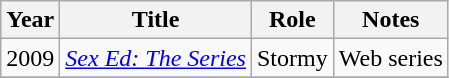<table class="wikitable sortable">
<tr>
<th>Year</th>
<th>Title</th>
<th>Role</th>
<th class="unsortable">Notes</th>
</tr>
<tr>
<td>2009</td>
<td><em><a href='#'>Sex Ed: The Series</a></em></td>
<td>Stormy</td>
<td>Web series</td>
</tr>
<tr>
</tr>
</table>
